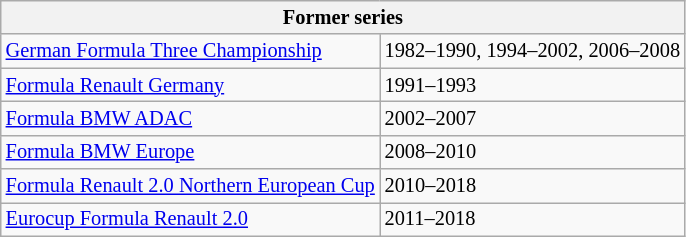<table class="wikitable" border="1" style="font-size:85%;">
<tr>
<th colspan=2>Former series</th>
</tr>
<tr>
<td><a href='#'>German Formula Three Championship</a></td>
<td>1982–1990, 1994–2002, 2006–2008</td>
</tr>
<tr>
<td><a href='#'>Formula Renault Germany</a></td>
<td>1991–1993</td>
</tr>
<tr>
<td><a href='#'>Formula BMW ADAC</a></td>
<td>2002–2007</td>
</tr>
<tr>
<td><a href='#'>Formula BMW Europe</a></td>
<td>2008–2010</td>
</tr>
<tr>
<td><a href='#'>Formula Renault 2.0 Northern European Cup</a></td>
<td>2010–2018</td>
</tr>
<tr>
<td><a href='#'>Eurocup Formula Renault 2.0</a></td>
<td>2011–2018</td>
</tr>
</table>
